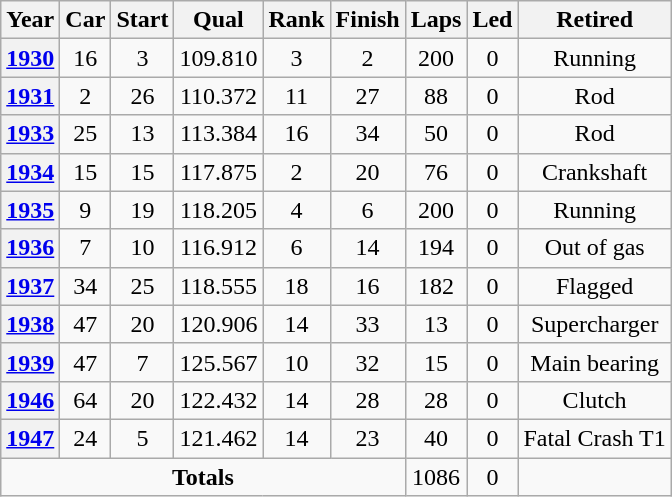<table class="wikitable" style="text-align:center">
<tr>
<th>Year</th>
<th>Car</th>
<th>Start</th>
<th>Qual</th>
<th>Rank</th>
<th>Finish</th>
<th>Laps</th>
<th>Led</th>
<th>Retired</th>
</tr>
<tr>
<th><a href='#'>1930</a></th>
<td>16</td>
<td>3</td>
<td>109.810</td>
<td>3</td>
<td>2</td>
<td>200</td>
<td>0</td>
<td>Running</td>
</tr>
<tr>
<th><a href='#'>1931</a></th>
<td>2</td>
<td>26</td>
<td>110.372</td>
<td>11</td>
<td>27</td>
<td>88</td>
<td>0</td>
<td>Rod</td>
</tr>
<tr>
<th><a href='#'>1933</a></th>
<td>25</td>
<td>13</td>
<td>113.384</td>
<td>16</td>
<td>34</td>
<td>50</td>
<td>0</td>
<td>Rod</td>
</tr>
<tr>
<th><a href='#'>1934</a></th>
<td>15</td>
<td>15</td>
<td>117.875</td>
<td>2</td>
<td>20</td>
<td>76</td>
<td>0</td>
<td>Crankshaft</td>
</tr>
<tr>
<th><a href='#'>1935</a></th>
<td>9</td>
<td>19</td>
<td>118.205</td>
<td>4</td>
<td>6</td>
<td>200</td>
<td>0</td>
<td>Running</td>
</tr>
<tr>
<th><a href='#'>1936</a></th>
<td>7</td>
<td>10</td>
<td>116.912</td>
<td>6</td>
<td>14</td>
<td>194</td>
<td>0</td>
<td>Out of gas</td>
</tr>
<tr>
<th><a href='#'>1937</a></th>
<td>34</td>
<td>25</td>
<td>118.555</td>
<td>18</td>
<td>16</td>
<td>182</td>
<td>0</td>
<td>Flagged</td>
</tr>
<tr>
<th><a href='#'>1938</a></th>
<td>47</td>
<td>20</td>
<td>120.906</td>
<td>14</td>
<td>33</td>
<td>13</td>
<td>0</td>
<td>Supercharger</td>
</tr>
<tr>
<th><a href='#'>1939</a></th>
<td>47</td>
<td>7</td>
<td>125.567</td>
<td>10</td>
<td>32</td>
<td>15</td>
<td>0</td>
<td>Main bearing</td>
</tr>
<tr>
<th><a href='#'>1946</a></th>
<td>64</td>
<td>20</td>
<td>122.432</td>
<td>14</td>
<td>28</td>
<td>28</td>
<td>0</td>
<td>Clutch</td>
</tr>
<tr>
<th><a href='#'>1947</a></th>
<td>24</td>
<td>5</td>
<td>121.462</td>
<td>14</td>
<td>23</td>
<td>40</td>
<td>0</td>
<td>Fatal Crash T1</td>
</tr>
<tr>
<td colspan=6><strong>Totals</strong></td>
<td>1086</td>
<td>0</td>
<td></td>
</tr>
</table>
